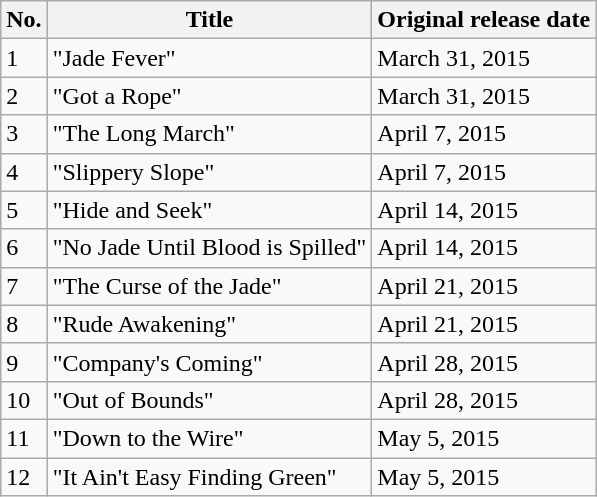<table class="wikitable">
<tr>
<th>No.</th>
<th>Title</th>
<th>Original release date</th>
</tr>
<tr>
<td>1</td>
<td>"Jade Fever"</td>
<td>March 31, 2015</td>
</tr>
<tr>
<td>2</td>
<td>"Got a Rope"</td>
<td>March 31, 2015</td>
</tr>
<tr>
<td>3</td>
<td>"The Long March"</td>
<td>April 7, 2015</td>
</tr>
<tr>
<td>4</td>
<td>"Slippery Slope"</td>
<td>April 7, 2015</td>
</tr>
<tr>
<td>5</td>
<td>"Hide and Seek"</td>
<td>April 14, 2015</td>
</tr>
<tr>
<td>6</td>
<td>"No Jade Until Blood is Spilled"</td>
<td>April 14, 2015</td>
</tr>
<tr>
<td>7</td>
<td>"The Curse of the Jade"</td>
<td>April 21, 2015</td>
</tr>
<tr>
<td>8</td>
<td>"Rude Awakening"</td>
<td>April 21, 2015</td>
</tr>
<tr>
<td>9</td>
<td>"Company's Coming"</td>
<td>April 28, 2015</td>
</tr>
<tr>
<td>10</td>
<td>"Out of Bounds"</td>
<td>April 28, 2015</td>
</tr>
<tr>
<td>11</td>
<td>"Down to the Wire"</td>
<td>May 5, 2015</td>
</tr>
<tr>
<td>12</td>
<td>"It Ain't Easy Finding Green"</td>
<td>May 5, 2015</td>
</tr>
</table>
